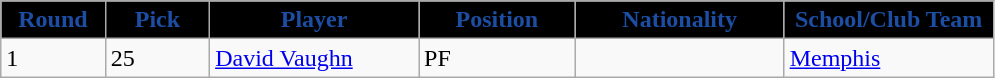<table class="wikitable sortable sortable">
<tr>
<th style="background:#000000; color:#1C4EA4"  width="10%">Round</th>
<th style="background:#000000; color:#1C4EA4"  width="10%">Pick</th>
<th style="background:#000000; color:#1C4EA4"  width="20%">Player</th>
<th style="background:#000000; color:#1C4EA4"  width="15%">Position</th>
<th style="background:#000000; color:#1C4EA4"  width="20%">Nationality</th>
<th style="background:#000000; color:#1C4EA4"  width="20%">School/Club Team</th>
</tr>
<tr>
<td>1</td>
<td>25</td>
<td><a href='#'>David Vaughn</a></td>
<td>PF</td>
<td></td>
<td><a href='#'>Memphis</a></td>
</tr>
</table>
